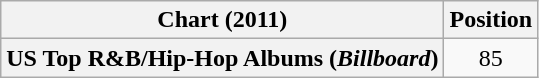<table class="wikitable plainrowheaders" style="text-align:center">
<tr>
<th scope="col">Chart (2011)</th>
<th scope="col">Position</th>
</tr>
<tr>
<th scope="row">US Top R&B/Hip-Hop Albums (<em>Billboard</em>)</th>
<td>85</td>
</tr>
</table>
